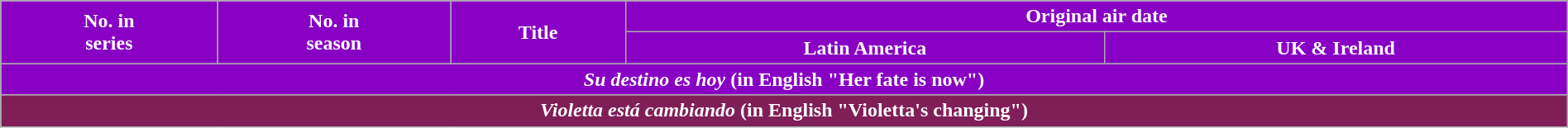<table class="wikitable plainrowheaders" style="width:100%; margin:auto; background:#FFFFF;">
<tr>
<th scope="col" style="background:#8800C3; color:#FFF;" rowspan=2>No. in<br>series</th>
<th scope="col" style="background:#8800C3; color:#FFF;" rowspan=2>No. in<br>season</th>
<th scope="col" style="background:#8800C3; color:#FFF;" rowspan=2>Title</th>
<th scope="col" style="background:#8800C3; color:#FFF;" colspan=2>Original air date</th>
</tr>
<tr>
<th scope="col" style="background:#8800C3; color:#FFF;">Latin America</th>
<th scope="col" style="background:#8800C3; color:#FFF;">UK & Ireland</th>
</tr>
<tr>
<th colspan="6;" style="background-color: #8800C3; color:#FFF;"><em>Su destino es hoy</em> (in English "Her fate is now")<br>






































</th>
</tr>
<tr>
<th colspan="5;" style="background-color: #7F1E57; color:#FFF;"><em>Violetta está cambiando</em> (in English "Violetta's changing")<br>






































</th>
</tr>
</table>
